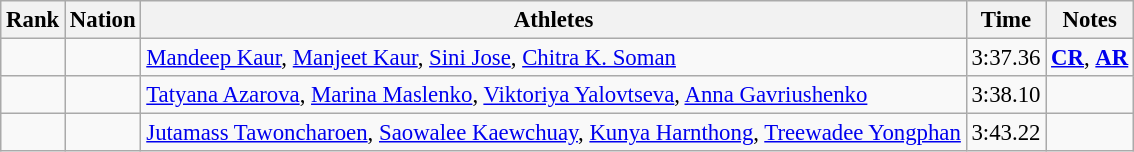<table class="wikitable sortable" style="text-align:center;font-size:95%">
<tr>
<th>Rank</th>
<th>Nation</th>
<th>Athletes</th>
<th>Time</th>
<th>Notes</th>
</tr>
<tr>
<td></td>
<td align=left></td>
<td align=left><a href='#'>Mandeep Kaur</a>, <a href='#'>Manjeet Kaur</a>, <a href='#'>Sini Jose</a>, <a href='#'>Chitra K. Soman</a></td>
<td>3:37.36</td>
<td><strong><a href='#'>CR</a></strong>, <strong><a href='#'>AR</a></strong></td>
</tr>
<tr>
<td></td>
<td align=left></td>
<td align=left><a href='#'>Tatyana Azarova</a>, <a href='#'>Marina Maslenko</a>, <a href='#'>Viktoriya Yalovtseva</a>, <a href='#'>Anna Gavriushenko</a></td>
<td>3:38.10</td>
<td></td>
</tr>
<tr>
<td></td>
<td align=left></td>
<td align=left><a href='#'>Jutamass Tawoncharoen</a>, <a href='#'>Saowalee Kaewchuay</a>, <a href='#'>Kunya Harnthong</a>, <a href='#'>Treewadee Yongphan</a></td>
<td>3:43.22</td>
<td></td>
</tr>
</table>
